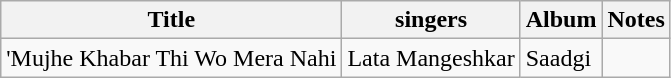<table class="wikitable sortable">
<tr>
<th>Title</th>
<th>singers</th>
<th>Album</th>
<th>Notes</th>
</tr>
<tr>
<td>'Mujhe Khabar Thi Wo Mera Nahi<em></td>
<td>Lata Mangeshkar</td>
<td>Saadgi</td>
<td></td>
</tr>
</table>
